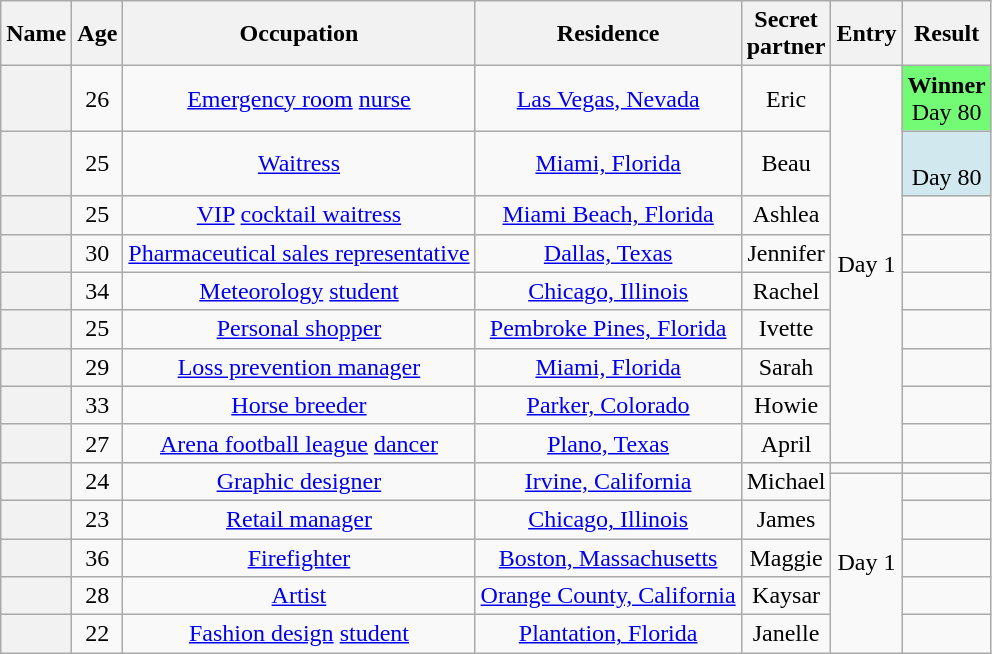<table class="wikitable sortable" style="text-align:center">
<tr>
<th scope="col">Name</th>
<th scope="col">Age</th>
<th scope="col" class="unsortable">Occupation</th>
<th scope="col" class="unsortable">Residence</th>
<th scope="col" class="unsortable">Secret<br>partner</th>
<th scope="col" class="unsortable">Entry</th>
<th scope="col" class="unsortable">Result</th>
</tr>
<tr>
<th scope="row"></th>
<td>26</td>
<td><a href='#'>Emergency room</a> <a href='#'>nurse</a></td>
<td><a href='#'>Las Vegas, Nevada</a></td>
<td>Eric</td>
<td rowspan="9">Day 1</td>
<td bgcolor="73FB76"><strong>Winner</strong><br>Day 80</td>
</tr>
<tr>
<th scope="row"></th>
<td>25</td>
<td><a href='#'>Waitress</a></td>
<td><a href='#'>Miami, Florida</a></td>
<td>Beau</td>
<td bgcolor="D1E8EF"><br>Day 80</td>
</tr>
<tr>
<th scope="row"></th>
<td>25</td>
<td><a href='#'>VIP</a> <a href='#'>cocktail waitress</a></td>
<td><a href='#'>Miami Beach, Florida</a></td>
<td>Ashlea</td>
<td></td>
</tr>
<tr>
<th scope="row"></th>
<td>30</td>
<td><a href='#'>Pharmaceutical sales representative</a></td>
<td><a href='#'>Dallas, Texas</a></td>
<td>Jennifer</td>
<td></td>
</tr>
<tr>
<th scope="row"></th>
<td>34</td>
<td><a href='#'>Meteorology</a> <a href='#'>student</a></td>
<td><a href='#'>Chicago, Illinois</a></td>
<td>Rachel</td>
<td></td>
</tr>
<tr>
<th scope="row"></th>
<td>25</td>
<td><a href='#'>Personal shopper</a></td>
<td><a href='#'>Pembroke Pines, Florida</a></td>
<td>Ivette</td>
<td></td>
</tr>
<tr>
<th scope="row"></th>
<td>29</td>
<td><a href='#'>Loss prevention manager</a></td>
<td><a href='#'>Miami, Florida</a></td>
<td>Sarah</td>
<td></td>
</tr>
<tr>
<th scope="row"></th>
<td>33</td>
<td><a href='#'>Horse breeder</a></td>
<td><a href='#'>Parker, Colorado</a></td>
<td>Howie</td>
<td></td>
</tr>
<tr>
<th scope="row"></th>
<td>27</td>
<td><a href='#'>Arena football league</a> <a href='#'>dancer</a></td>
<td><a href='#'>Plano, Texas</a></td>
<td>April</td>
<td></td>
</tr>
<tr>
<th scope="row" rowspan="2"></th>
<td rowspan="2">24</td>
<td rowspan="2"><a href='#'>Graphic designer</a></td>
<td rowspan="2"><a href='#'>Irvine, California</a></td>
<td rowspan="2">Michael</td>
<td></td>
<td></td>
</tr>
<tr>
<td rowspan="5">Day 1</td>
<td></td>
</tr>
<tr>
<th scope="row"></th>
<td>23</td>
<td><a href='#'>Retail manager</a></td>
<td><a href='#'>Chicago, Illinois</a></td>
<td>James</td>
<td></td>
</tr>
<tr>
<th scope="row"></th>
<td>36</td>
<td><a href='#'>Firefighter</a></td>
<td><a href='#'>Boston, Massachusetts</a></td>
<td>Maggie</td>
<td></td>
</tr>
<tr>
<th scope="row"></th>
<td>28</td>
<td><a href='#'>Artist</a></td>
<td><a href='#'>Orange County, California</a></td>
<td>Kaysar</td>
<td></td>
</tr>
<tr>
<th scope="row"></th>
<td>22</td>
<td><a href='#'>Fashion design</a> <a href='#'>student</a></td>
<td><a href='#'>Plantation, Florida</a></td>
<td>Janelle</td>
<td></td>
</tr>
</table>
